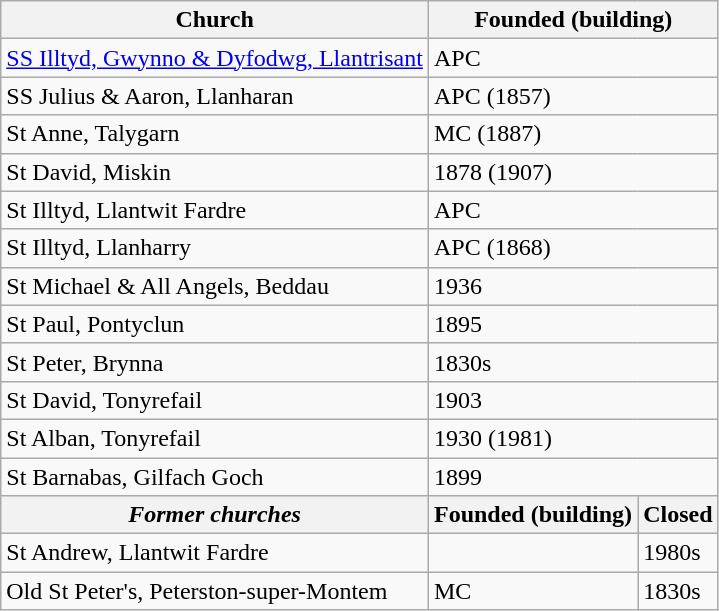<table class="wikitable">
<tr>
<th>Church</th>
<th colspan="2">Founded (building)</th>
</tr>
<tr>
<td><a href='#'>SS Illtyd, Gwynno & Dyfodwg, Llantrisant</a></td>
<td colspan="2">APC</td>
</tr>
<tr>
<td>SS Julius & Aaron, Llanharan</td>
<td colspan="2">APC (1857)</td>
</tr>
<tr>
<td>St Anne, Talygarn</td>
<td colspan="2">MC (1887)</td>
</tr>
<tr>
<td>St David, Miskin</td>
<td colspan="2">1878 (1907)</td>
</tr>
<tr>
<td>St Illtyd, Llantwit Fardre</td>
<td colspan="2">APC</td>
</tr>
<tr>
<td>St Illtyd, Llanharry</td>
<td colspan="2">APC (1868)</td>
</tr>
<tr>
<td>St Michael & All Angels, Beddau</td>
<td colspan="2">1936</td>
</tr>
<tr>
<td>St Paul, Pontyclun</td>
<td colspan="2">1895</td>
</tr>
<tr>
<td>St Peter, Brynna</td>
<td colspan="2">1830s</td>
</tr>
<tr>
<td>St David, Tonyrefail</td>
<td colspan="2">1903</td>
</tr>
<tr>
<td>St Alban, Tonyrefail</td>
<td colspan="2">1930 (1981)</td>
</tr>
<tr>
<td>St Barnabas, Gilfach Goch</td>
<td colspan="2">1899</td>
</tr>
<tr>
<th><em>Former churches</em></th>
<th>Founded (building)</th>
<th>Closed</th>
</tr>
<tr>
<td>St Andrew, Llantwit Fardre</td>
<td></td>
<td>1980s</td>
</tr>
<tr>
<td>Old St Peter's, Peterston-super-Montem</td>
<td>MC</td>
<td>1830s</td>
</tr>
</table>
